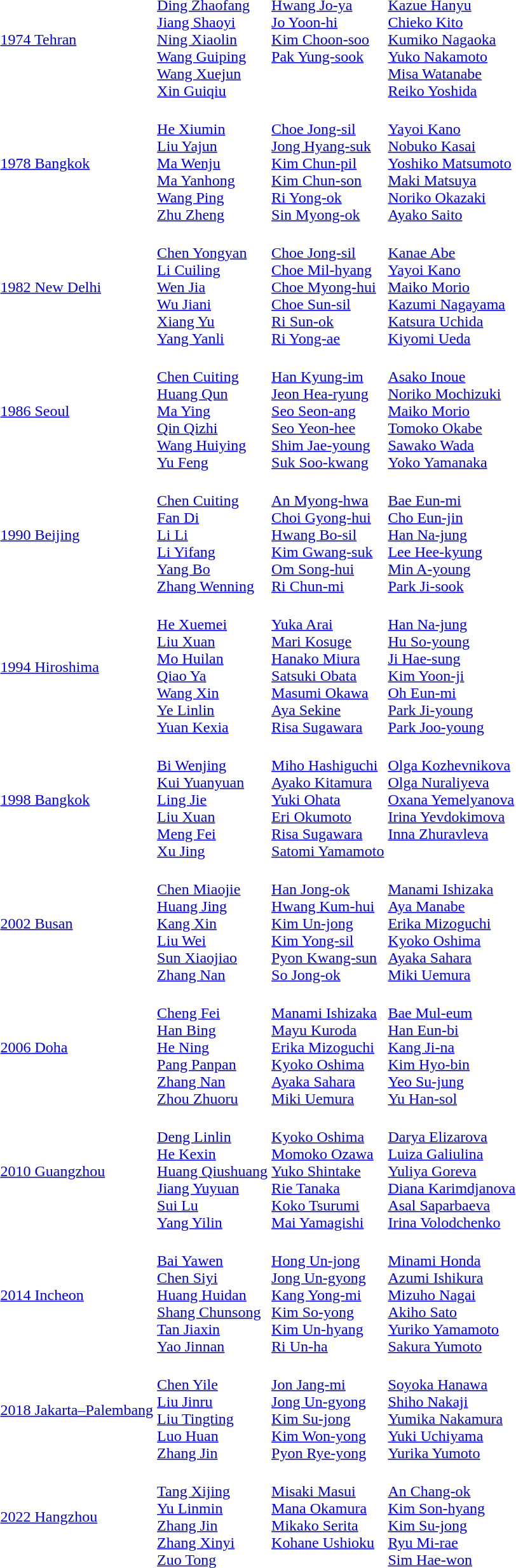<table>
<tr>
<td><a href='#'>1974 Tehran</a></td>
<td><br><a href='#'>Ding Zhaofang</a><br><a href='#'>Jiang Shaoyi</a><br><a href='#'>Ning Xiaolin</a><br><a href='#'>Wang Guiping</a><br><a href='#'>Wang Xuejun</a><br><a href='#'>Xin Guiqiu</a></td>
<td valign=top><br><a href='#'>Hwang Jo-ya</a><br><a href='#'>Jo Yoon-hi</a><br><a href='#'>Kim Choon-soo</a><br><a href='#'>Pak Yung-sook</a></td>
<td><br><a href='#'>Kazue Hanyu</a><br><a href='#'>Chieko Kito</a><br><a href='#'>Kumiko Nagaoka</a><br><a href='#'>Yuko Nakamoto</a><br><a href='#'>Misa Watanabe</a><br><a href='#'>Reiko Yoshida</a></td>
</tr>
<tr>
<td><a href='#'>1978 Bangkok</a></td>
<td><br><a href='#'>He Xiumin</a><br><a href='#'>Liu Yajun</a><br><a href='#'>Ma Wenju</a><br><a href='#'>Ma Yanhong</a><br><a href='#'>Wang Ping</a><br><a href='#'>Zhu Zheng</a></td>
<td><br><a href='#'>Choe Jong-sil</a><br><a href='#'>Jong Hyang-suk</a><br><a href='#'>Kim Chun-pil</a><br><a href='#'>Kim Chun-son</a><br><a href='#'>Ri Yong-ok</a><br><a href='#'>Sin Myong-ok</a></td>
<td><br><a href='#'>Yayoi Kano</a><br><a href='#'>Nobuko Kasai</a><br><a href='#'>Yoshiko Matsumoto</a><br><a href='#'>Maki Matsuya</a><br><a href='#'>Noriko Okazaki</a><br><a href='#'>Ayako Saito</a></td>
</tr>
<tr>
<td><a href='#'>1982 New Delhi</a></td>
<td><br><a href='#'>Chen Yongyan</a><br><a href='#'>Li Cuiling</a><br><a href='#'>Wen Jia</a><br><a href='#'>Wu Jiani</a><br><a href='#'>Xiang Yu</a><br><a href='#'>Yang Yanli</a></td>
<td><br><a href='#'>Choe Jong-sil</a><br><a href='#'>Choe Mil-hyang</a><br><a href='#'>Choe Myong-hui</a><br><a href='#'>Choe Sun-sil</a><br><a href='#'>Ri Sun-ok</a><br><a href='#'>Ri Yong-ae</a></td>
<td><br><a href='#'>Kanae Abe</a><br><a href='#'>Yayoi Kano</a><br><a href='#'>Maiko Morio</a><br><a href='#'>Kazumi Nagayama</a><br><a href='#'>Katsura Uchida</a><br><a href='#'>Kiyomi Ueda</a></td>
</tr>
<tr>
<td><a href='#'>1986 Seoul</a></td>
<td><br><a href='#'>Chen Cuiting</a><br><a href='#'>Huang Qun</a><br><a href='#'>Ma Ying</a><br><a href='#'>Qin Qizhi</a><br><a href='#'>Wang Huiying</a><br><a href='#'>Yu Feng</a></td>
<td><br><a href='#'>Han Kyung-im</a><br><a href='#'>Jeon Hea-ryung</a><br><a href='#'>Seo Seon-ang</a><br><a href='#'>Seo Yeon-hee</a><br><a href='#'>Shim Jae-young</a><br><a href='#'>Suk Soo-kwang</a></td>
<td><br><a href='#'>Asako Inoue</a><br><a href='#'>Noriko Mochizuki</a><br><a href='#'>Maiko Morio</a><br><a href='#'>Tomoko Okabe</a><br><a href='#'>Sawako Wada</a><br><a href='#'>Yoko Yamanaka</a></td>
</tr>
<tr>
<td><a href='#'>1990 Beijing</a></td>
<td><br><a href='#'>Chen Cuiting</a><br><a href='#'>Fan Di</a><br><a href='#'>Li Li</a><br><a href='#'>Li Yifang</a><br><a href='#'>Yang Bo</a><br><a href='#'>Zhang Wenning</a></td>
<td><br><a href='#'>An Myong-hwa</a><br><a href='#'>Choi Gyong-hui</a><br><a href='#'>Hwang Bo-sil</a><br><a href='#'>Kim Gwang-suk</a><br><a href='#'>Om Song-hui</a><br><a href='#'>Ri Chun-mi</a></td>
<td><br><a href='#'>Bae Eun-mi</a><br><a href='#'>Cho Eun-jin</a><br><a href='#'>Han Na-jung</a><br><a href='#'>Lee Hee-kyung</a><br><a href='#'>Min A-young</a><br><a href='#'>Park Ji-sook</a></td>
</tr>
<tr>
<td><a href='#'>1994 Hiroshima</a></td>
<td><br><a href='#'>He Xuemei</a><br><a href='#'>Liu Xuan</a><br><a href='#'>Mo Huilan</a><br><a href='#'>Qiao Ya</a><br><a href='#'>Wang Xin</a><br><a href='#'>Ye Linlin</a><br><a href='#'>Yuan Kexia</a></td>
<td><br><a href='#'>Yuka Arai</a><br><a href='#'>Mari Kosuge</a><br><a href='#'>Hanako Miura</a><br><a href='#'>Satsuki Obata</a><br><a href='#'>Masumi Okawa</a><br><a href='#'>Aya Sekine</a><br><a href='#'>Risa Sugawara</a></td>
<td><br><a href='#'>Han Na-jung</a><br><a href='#'>Hu So-young</a><br><a href='#'>Ji Hae-sung</a><br><a href='#'>Kim Yoon-ji</a><br><a href='#'>Oh Eun-mi</a><br><a href='#'>Park Ji-young</a><br><a href='#'>Park Joo-young</a></td>
</tr>
<tr>
<td><a href='#'>1998 Bangkok</a></td>
<td><br><a href='#'>Bi Wenjing</a><br><a href='#'>Kui Yuanyuan</a><br><a href='#'>Ling Jie</a><br><a href='#'>Liu Xuan</a><br><a href='#'>Meng Fei</a><br><a href='#'>Xu Jing</a></td>
<td><br><a href='#'>Miho Hashiguchi</a><br><a href='#'>Ayako Kitamura</a><br><a href='#'>Yuki Ohata</a><br><a href='#'>Eri Okumoto</a><br><a href='#'>Risa Sugawara</a><br><a href='#'>Satomi Yamamoto</a></td>
<td valign=top><br><a href='#'>Olga Kozhevnikova</a><br><a href='#'>Olga Nuraliyeva</a><br><a href='#'>Oxana Yemelyanova</a><br><a href='#'>Irina Yevdokimova</a><br><a href='#'>Inna Zhuravleva</a></td>
</tr>
<tr>
<td><a href='#'>2002 Busan</a></td>
<td><br><a href='#'>Chen Miaojie</a><br><a href='#'>Huang Jing</a><br><a href='#'>Kang Xin</a><br><a href='#'>Liu Wei</a><br><a href='#'>Sun Xiaojiao</a><br><a href='#'>Zhang Nan</a></td>
<td><br><a href='#'>Han Jong-ok</a><br><a href='#'>Hwang Kum-hui</a><br><a href='#'>Kim Un-jong</a><br><a href='#'>Kim Yong-sil</a><br><a href='#'>Pyon Kwang-sun</a><br><a href='#'>So Jong-ok</a></td>
<td><br><a href='#'>Manami Ishizaka</a><br><a href='#'>Aya Manabe</a><br><a href='#'>Erika Mizoguchi</a><br><a href='#'>Kyoko Oshima</a><br><a href='#'>Ayaka Sahara</a><br><a href='#'>Miki Uemura</a></td>
</tr>
<tr>
<td><a href='#'>2006 Doha</a></td>
<td><br><a href='#'>Cheng Fei</a><br><a href='#'>Han Bing</a><br><a href='#'>He Ning</a><br><a href='#'>Pang Panpan</a><br><a href='#'>Zhang Nan</a><br><a href='#'>Zhou Zhuoru</a></td>
<td><br><a href='#'>Manami Ishizaka</a><br><a href='#'>Mayu Kuroda</a><br><a href='#'>Erika Mizoguchi</a><br><a href='#'>Kyoko Oshima</a><br><a href='#'>Ayaka Sahara</a><br><a href='#'>Miki Uemura</a></td>
<td><br><a href='#'>Bae Mul-eum</a><br><a href='#'>Han Eun-bi</a><br><a href='#'>Kang Ji-na</a><br><a href='#'>Kim Hyo-bin</a><br><a href='#'>Yeo Su-jung</a><br><a href='#'>Yu Han-sol</a></td>
</tr>
<tr>
<td><a href='#'>2010 Guangzhou</a></td>
<td><br><a href='#'>Deng Linlin</a><br><a href='#'>He Kexin</a><br><a href='#'>Huang Qiushuang</a><br><a href='#'>Jiang Yuyuan</a><br><a href='#'>Sui Lu</a><br><a href='#'>Yang Yilin</a></td>
<td><br><a href='#'>Kyoko Oshima</a><br><a href='#'>Momoko Ozawa</a><br><a href='#'>Yuko Shintake</a><br><a href='#'>Rie Tanaka</a><br><a href='#'>Koko Tsurumi</a><br><a href='#'>Mai Yamagishi</a></td>
<td><br><a href='#'>Darya Elizarova</a><br><a href='#'>Luiza Galiulina</a><br><a href='#'>Yuliya Goreva</a><br><a href='#'>Diana Karimdjanova</a><br><a href='#'>Asal Saparbaeva</a><br><a href='#'>Irina Volodchenko</a></td>
</tr>
<tr>
<td><a href='#'>2014 Incheon</a></td>
<td><br><a href='#'>Bai Yawen</a><br><a href='#'>Chen Siyi</a><br><a href='#'>Huang Huidan</a><br><a href='#'>Shang Chunsong</a><br><a href='#'>Tan Jiaxin</a><br><a href='#'>Yao Jinnan</a></td>
<td><br><a href='#'>Hong Un-jong</a><br><a href='#'>Jong Un-gyong</a><br><a href='#'>Kang Yong-mi</a><br><a href='#'>Kim So-yong</a><br><a href='#'>Kim Un-hyang</a><br><a href='#'>Ri Un-ha</a></td>
<td><br><a href='#'>Minami Honda</a><br><a href='#'>Azumi Ishikura</a><br><a href='#'>Mizuho Nagai</a><br><a href='#'>Akiho Sato</a><br><a href='#'>Yuriko Yamamoto</a><br><a href='#'>Sakura Yumoto</a></td>
</tr>
<tr>
<td><a href='#'>2018 Jakarta–Palembang</a></td>
<td><br><a href='#'>Chen Yile</a><br><a href='#'>Liu Jinru</a><br><a href='#'>Liu Tingting</a><br><a href='#'>Luo Huan</a><br><a href='#'>Zhang Jin</a></td>
<td><br><a href='#'>Jon Jang-mi</a><br><a href='#'>Jong Un-gyong</a><br><a href='#'>Kim Su-jong</a><br><a href='#'>Kim Won-yong</a><br><a href='#'>Pyon Rye-yong</a></td>
<td><br><a href='#'>Soyoka Hanawa</a><br><a href='#'>Shiho Nakaji</a><br><a href='#'>Yumika Nakamura</a><br><a href='#'>Yuki Uchiyama</a><br><a href='#'>Yurika Yumoto</a></td>
</tr>
<tr>
<td><a href='#'>2022 Hangzhou</a></td>
<td><br><a href='#'>Tang Xijing</a><br><a href='#'>Yu Linmin</a><br><a href='#'>Zhang Jin</a><br><a href='#'>Zhang Xinyi</a><br><a href='#'>Zuo Tong</a></td>
<td valign=top><br><a href='#'>Misaki Masui</a><br><a href='#'>Mana Okamura</a><br><a href='#'>Mikako Serita</a><br><a href='#'>Kohane Ushioku</a></td>
<td><br><a href='#'>An Chang-ok</a><br><a href='#'>Kim Son-hyang</a><br><a href='#'>Kim Su-jong</a><br><a href='#'>Ryu Mi-rae</a><br><a href='#'>Sim Hae-won</a></td>
</tr>
</table>
